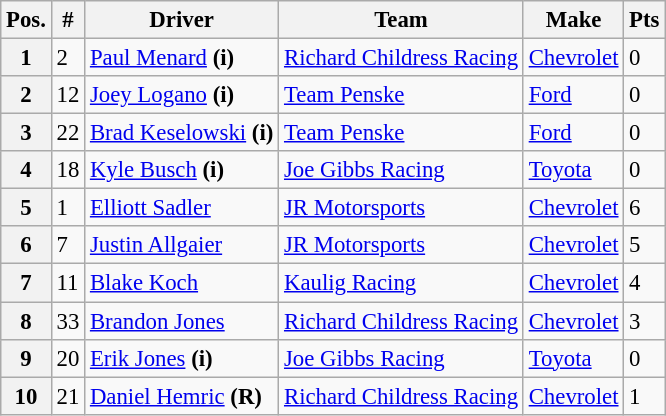<table class="wikitable" style="font-size:95%">
<tr>
<th>Pos.</th>
<th>#</th>
<th>Driver</th>
<th>Team</th>
<th>Make</th>
<th>Pts</th>
</tr>
<tr>
<th>1</th>
<td>2</td>
<td><a href='#'>Paul Menard</a> <strong>(i)</strong></td>
<td><a href='#'>Richard Childress Racing</a></td>
<td><a href='#'>Chevrolet</a></td>
<td>0</td>
</tr>
<tr>
<th>2</th>
<td>12</td>
<td><a href='#'>Joey Logano</a> <strong>(i)</strong></td>
<td><a href='#'>Team Penske</a></td>
<td><a href='#'>Ford</a></td>
<td>0</td>
</tr>
<tr>
<th>3</th>
<td>22</td>
<td><a href='#'>Brad Keselowski</a> <strong>(i)</strong></td>
<td><a href='#'>Team Penske</a></td>
<td><a href='#'>Ford</a></td>
<td>0</td>
</tr>
<tr>
<th>4</th>
<td>18</td>
<td><a href='#'>Kyle Busch</a> <strong>(i)</strong></td>
<td><a href='#'>Joe Gibbs Racing</a></td>
<td><a href='#'>Toyota</a></td>
<td>0</td>
</tr>
<tr>
<th>5</th>
<td>1</td>
<td><a href='#'>Elliott Sadler</a></td>
<td><a href='#'>JR Motorsports</a></td>
<td><a href='#'>Chevrolet</a></td>
<td>6</td>
</tr>
<tr>
<th>6</th>
<td>7</td>
<td><a href='#'>Justin Allgaier</a></td>
<td><a href='#'>JR Motorsports</a></td>
<td><a href='#'>Chevrolet</a></td>
<td>5</td>
</tr>
<tr>
<th>7</th>
<td>11</td>
<td><a href='#'>Blake Koch</a></td>
<td><a href='#'>Kaulig Racing</a></td>
<td><a href='#'>Chevrolet</a></td>
<td>4</td>
</tr>
<tr>
<th>8</th>
<td>33</td>
<td><a href='#'>Brandon Jones</a></td>
<td><a href='#'>Richard Childress Racing</a></td>
<td><a href='#'>Chevrolet</a></td>
<td>3</td>
</tr>
<tr>
<th>9</th>
<td>20</td>
<td><a href='#'>Erik Jones</a> <strong>(i)</strong></td>
<td><a href='#'>Joe Gibbs Racing</a></td>
<td><a href='#'>Toyota</a></td>
<td>0</td>
</tr>
<tr>
<th>10</th>
<td>21</td>
<td><a href='#'>Daniel Hemric</a> <strong>(R)</strong></td>
<td><a href='#'>Richard Childress Racing</a></td>
<td><a href='#'>Chevrolet</a></td>
<td>1</td>
</tr>
</table>
